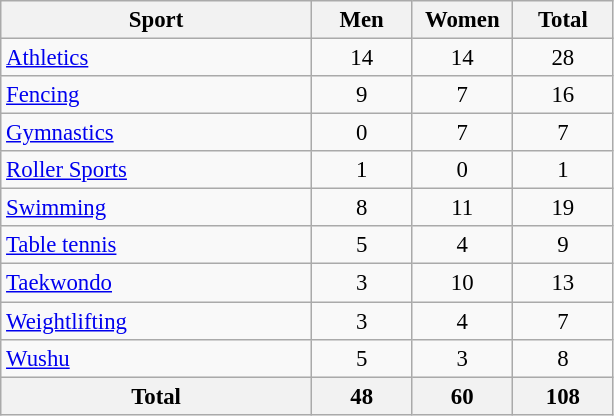<table class="wikitable" style="text-align:center; font-size: 95%">
<tr>
<th width=200>Sport</th>
<th width=60>Men</th>
<th width=60>Women</th>
<th width=60>Total</th>
</tr>
<tr>
<td align=left><a href='#'>Athletics</a></td>
<td>14</td>
<td>14</td>
<td>28</td>
</tr>
<tr>
<td align=left><a href='#'>Fencing</a></td>
<td>9</td>
<td>7</td>
<td>16</td>
</tr>
<tr>
<td align=left><a href='#'>Gymnastics</a></td>
<td>0</td>
<td>7</td>
<td>7</td>
</tr>
<tr>
<td align=left><a href='#'>Roller Sports</a></td>
<td>1</td>
<td>0</td>
<td>1</td>
</tr>
<tr>
<td align=left><a href='#'>Swimming</a></td>
<td>8</td>
<td>11</td>
<td>19</td>
</tr>
<tr>
<td align=left><a href='#'>Table tennis</a></td>
<td>5</td>
<td>4</td>
<td>9</td>
</tr>
<tr>
<td align=left><a href='#'>Taekwondo</a></td>
<td>3</td>
<td>10</td>
<td>13</td>
</tr>
<tr>
<td align=left><a href='#'>Weightlifting</a></td>
<td>3</td>
<td>4</td>
<td>7</td>
</tr>
<tr>
<td align=left><a href='#'>Wushu</a></td>
<td>5</td>
<td>3</td>
<td>8</td>
</tr>
<tr>
<th align=left>Total</th>
<th>48</th>
<th>60</th>
<th>108</th>
</tr>
</table>
